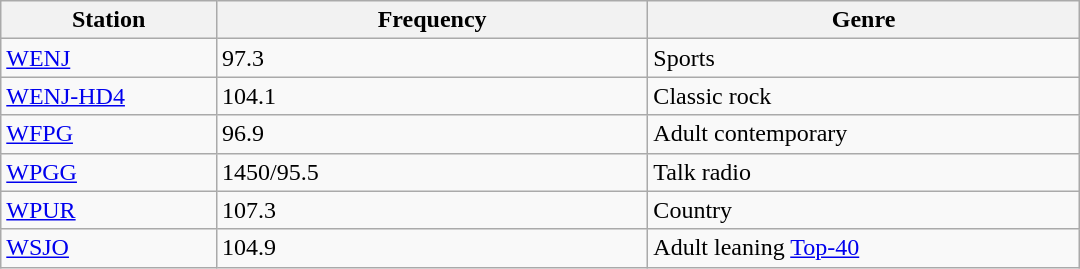<table class="wikitable" style="width:45em;">
<tr>
<th style="width:20%">Station</th>
<th style="width:40%">Frequency</th>
<th style="width:40%">Genre</th>
</tr>
<tr>
<td><a href='#'>WENJ</a></td>
<td>97.3</td>
<td>Sports</td>
</tr>
<tr>
<td><a href='#'>WENJ-HD4</a></td>
<td>104.1</td>
<td>Classic rock</td>
</tr>
<tr>
<td><a href='#'>WFPG</a></td>
<td>96.9</td>
<td>Adult contemporary</td>
</tr>
<tr>
<td><a href='#'>WPGG</a></td>
<td>1450/95.5</td>
<td>Talk radio</td>
</tr>
<tr>
<td><a href='#'>WPUR</a></td>
<td>107.3</td>
<td>Country</td>
</tr>
<tr>
<td><a href='#'>WSJO</a></td>
<td>104.9</td>
<td>Adult leaning <a href='#'>Top-40</a></td>
</tr>
</table>
